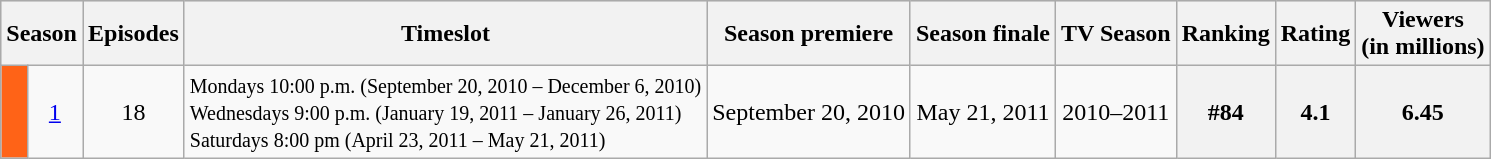<table class="wikitable">
<tr style="background:#e0e0e0;">
<th colspan="2">Season</th>
<th>Episodes</th>
<th>Timeslot</th>
<th>Season premiere</th>
<th>Season finale</th>
<th>TV Season</th>
<th>Ranking</th>
<th>Rating</th>
<th>Viewers<br>(in millions)</th>
</tr>
<tr>
<td style="background: #ff6317;"></td>
<td style="text-align:center;"><a href='#'>1</a></td>
<td style="text-align:center;">18</td>
<td><small>Mondays 10:00 p.m. (September 20, 2010 – December 6, 2010)</small><br><small>Wednesdays 9:00 p.m. (January 19, 2011 – January 26, 2011)</small><br><small>Saturdays 8:00 pm (April 23, 2011 – May 21, 2011)</small></td>
<td style="text-align:center;">September 20, 2010</td>
<td style="text-align:center;">May 21, 2011</td>
<td style="text-align:center;">2010–2011</td>
<th style="text-align:center"><strong>#84</strong></th>
<th style="text-align:center"><strong>4.1</strong></th>
<th style="text-align:center"><strong>6.45</strong></th>
</tr>
</table>
